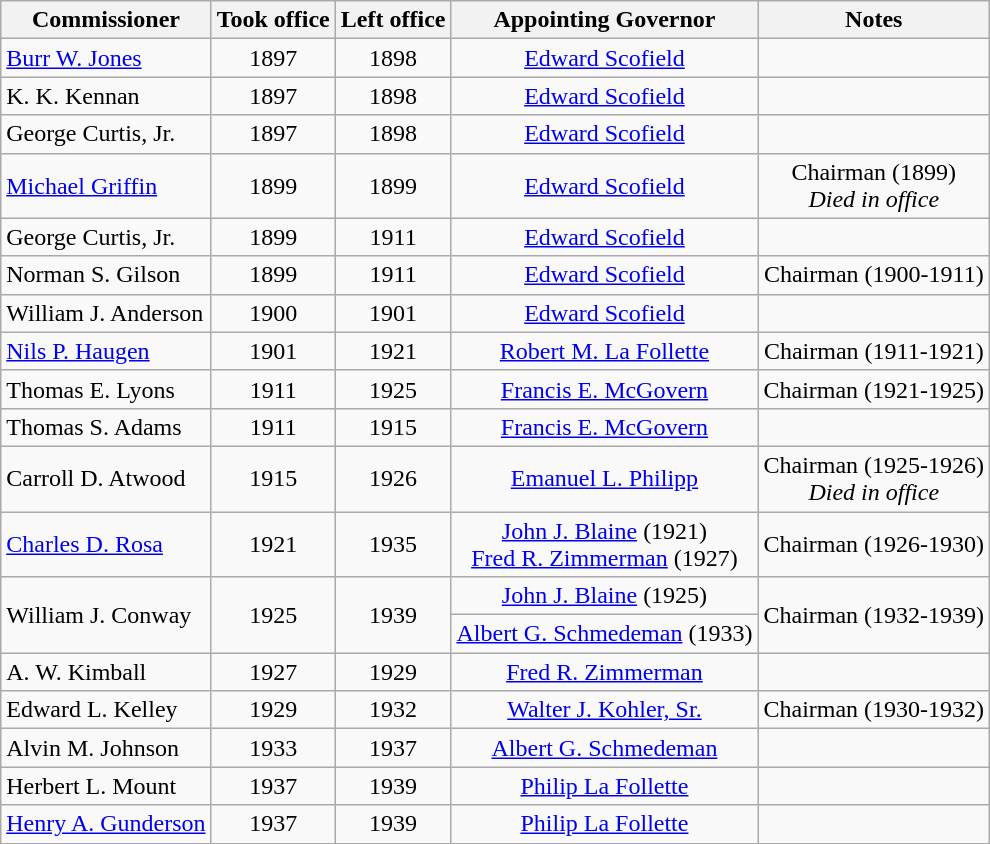<table class="wikitable" style="text-align:center;">
<tr>
<th>Commissioner</th>
<th>Took office</th>
<th>Left office</th>
<th>Appointing Governor</th>
<th>Notes</th>
</tr>
<tr>
<td align="left"><a href='#'>Burr W. Jones</a></td>
<td>1897</td>
<td>1898</td>
<td><a href='#'>Edward Scofield</a></td>
<td></td>
</tr>
<tr>
<td align="left">K. K. Kennan</td>
<td>1897</td>
<td>1898</td>
<td><a href='#'>Edward Scofield</a></td>
<td></td>
</tr>
<tr>
<td align="left">George Curtis, Jr.</td>
<td>1897</td>
<td>1898</td>
<td><a href='#'>Edward Scofield</a></td>
<td></td>
</tr>
<tr>
<td align="left"><a href='#'>Michael Griffin</a></td>
<td>1899</td>
<td>1899</td>
<td><a href='#'>Edward Scofield</a></td>
<td>Chairman (1899)<br><em>Died in office</em></td>
</tr>
<tr>
<td align="left">George Curtis, Jr.</td>
<td>1899</td>
<td>1911</td>
<td><a href='#'>Edward Scofield</a></td>
<td></td>
</tr>
<tr>
<td align="left">Norman S. Gilson</td>
<td>1899</td>
<td>1911</td>
<td><a href='#'>Edward Scofield</a></td>
<td>Chairman (1900-1911)</td>
</tr>
<tr>
<td align="left">William J. Anderson</td>
<td>1900</td>
<td>1901</td>
<td><a href='#'>Edward Scofield</a></td>
<td></td>
</tr>
<tr>
<td align="left"><a href='#'>Nils P. Haugen</a></td>
<td>1901</td>
<td>1921</td>
<td><a href='#'>Robert M. La Follette</a></td>
<td>Chairman (1911-1921)</td>
</tr>
<tr>
<td align="left">Thomas E. Lyons</td>
<td>1911</td>
<td>1925</td>
<td><a href='#'>Francis E. McGovern</a></td>
<td>Chairman (1921-1925)</td>
</tr>
<tr>
<td align="left">Thomas S. Adams</td>
<td>1911</td>
<td>1915</td>
<td><a href='#'>Francis E. McGovern</a></td>
<td></td>
</tr>
<tr>
<td align="left">Carroll D. Atwood</td>
<td>1915</td>
<td>1926</td>
<td><a href='#'>Emanuel L. Philipp</a></td>
<td>Chairman (1925-1926)<br><em>Died in office</em></td>
</tr>
<tr>
<td align="left"><a href='#'>Charles D. Rosa</a></td>
<td>1921</td>
<td>1935</td>
<td><a href='#'>John J. Blaine</a> (1921)<br><a href='#'>Fred R. Zimmerman</a> (1927)</td>
<td>Chairman (1926-1930)</td>
</tr>
<tr>
<td rowspan="2" align="left">William J. Conway</td>
<td rowspan="2">1925</td>
<td rowspan="2">1939</td>
<td><a href='#'>John J. Blaine</a> (1925)</td>
<td rowspan="2">Chairman (1932-1939)</td>
</tr>
<tr>
<td><a href='#'>Albert G. Schmedeman</a> (1933)</td>
</tr>
<tr>
<td align="left">A. W. Kimball</td>
<td>1927</td>
<td>1929</td>
<td><a href='#'>Fred R. Zimmerman</a></td>
<td></td>
</tr>
<tr>
<td align="left">Edward L. Kelley</td>
<td>1929</td>
<td>1932</td>
<td><a href='#'>Walter J. Kohler, Sr.</a></td>
<td>Chairman (1930-1932)</td>
</tr>
<tr>
<td align="left">Alvin M. Johnson</td>
<td>1933</td>
<td>1937</td>
<td><a href='#'>Albert G. Schmedeman</a></td>
<td></td>
</tr>
<tr>
<td align="left">Herbert L. Mount</td>
<td>1937</td>
<td>1939</td>
<td><a href='#'>Philip La Follette</a></td>
<td></td>
</tr>
<tr>
<td align="left"><a href='#'>Henry A. Gunderson</a></td>
<td>1937</td>
<td>1939</td>
<td><a href='#'>Philip La Follette</a></td>
<td></td>
</tr>
</table>
